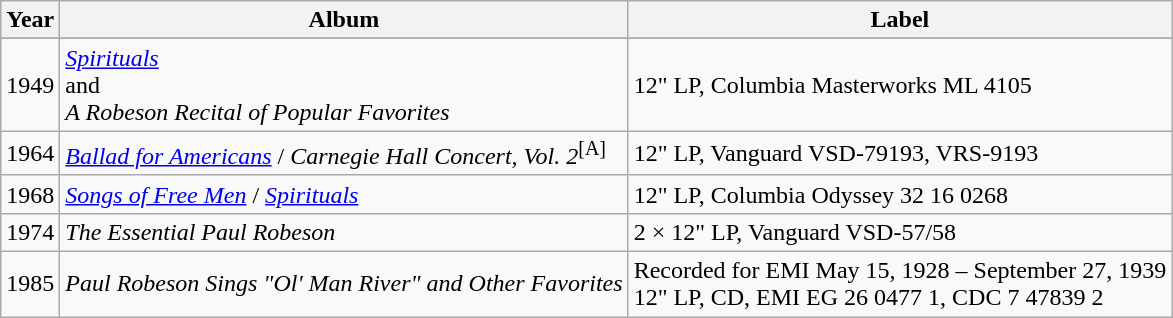<table class="wikitable">
<tr>
<th rowspan="1">Year</th>
<th rowspan="1">Album</th>
<th rowspan="1">Label</th>
</tr>
<tr>
</tr>
<tr>
<td rowspan="1">1949</td>
<td><em><a href='#'>Spirituals</a></em><br>and<br><em>A Robeson Recital of Popular Favorites</em></td>
<td>12" LP, Columbia Masterworks ML 4105</td>
</tr>
<tr>
<td rowspan="1">1964</td>
<td><em><a href='#'>Ballad for Americans</a></em> / <em>Carnegie Hall Concert, Vol. 2</em><sup>[A]</sup></td>
<td>12" LP, Vanguard VSD-79193, VRS-9193</td>
</tr>
<tr>
<td rowspan="1">1968</td>
<td><em><a href='#'>Songs of Free Men</a></em> / <em><a href='#'>Spirituals</a></em></td>
<td>12" LP, Columbia Odyssey 32 16 0268</td>
</tr>
<tr>
<td rowspan="1">1974</td>
<td><em>The Essential Paul Robeson</em></td>
<td>2 × 12" LP, Vanguard VSD-57/58</td>
</tr>
<tr>
<td rowspan="1">1985</td>
<td><em>Paul Robeson Sings "Ol' Man River" and Other Favorites</em></td>
<td>Recorded for EMI May 15, 1928 – September 27, 1939<br>12" LP, CD, EMI EG 26 0477 1, CDC 7 47839 2</td>
</tr>
</table>
